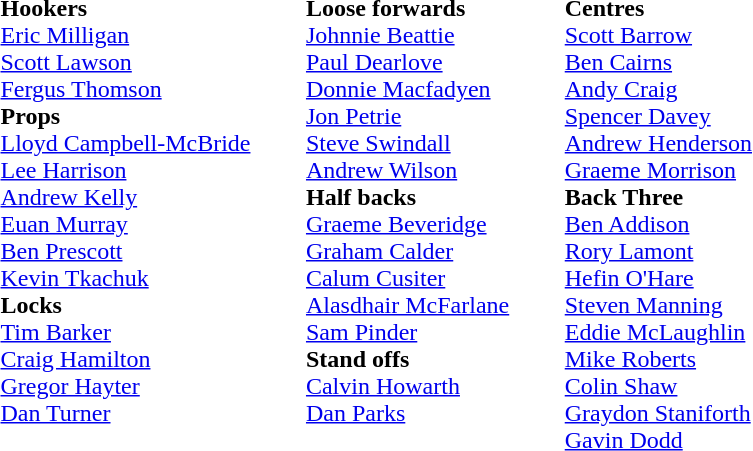<table class="toccolours" style="border-collapse: collapse;">
<tr>
<td valign="top"><br><strong>Hookers</strong><br>
 <a href='#'>Eric Milligan</a><br>
 <a href='#'>Scott Lawson</a><br>
 <a href='#'>Fergus Thomson</a><br><strong>Props</strong><br>
 <a href='#'>Lloyd Campbell-McBride</a><br>
 <a href='#'>Lee Harrison</a><br>
 <a href='#'>Andrew Kelly</a><br>
 <a href='#'>Euan Murray</a><br>
 <a href='#'>Ben Prescott</a><br>
 <a href='#'>Kevin Tkachuk</a><br><strong>Locks</strong><br>
 <a href='#'>Tim Barker</a><br>
 <a href='#'>Craig Hamilton</a><br>
 <a href='#'>Gregor Hayter</a><br>
 <a href='#'>Dan Turner</a><br></td>
<td width="33"> </td>
<td valign="top"><br><strong>Loose forwards</strong><br>
 <a href='#'>Johnnie Beattie</a><br>
 <a href='#'>Paul Dearlove</a><br>
 <a href='#'>Donnie Macfadyen</a><br>
 <a href='#'>Jon Petrie</a><br>
 <a href='#'>Steve Swindall</a><br>
 <a href='#'>Andrew Wilson</a><br><strong>Half backs</strong> <br>
 <a href='#'>Graeme Beveridge</a><br>
 <a href='#'>Graham Calder</a><br>
 <a href='#'>Calum Cusiter</a><br>
 <a href='#'>Alasdhair McFarlane</a><br>
 <a href='#'>Sam Pinder</a><br><strong>Stand offs</strong> <br>
 <a href='#'>Calvin Howarth</a><br>
 <a href='#'>Dan Parks</a><br></td>
<td width="33"> </td>
<td valign="top"><br><strong>Centres</strong><br>
 <a href='#'>Scott Barrow</a><br>
 <a href='#'>Ben Cairns</a><br>
 <a href='#'>Andy Craig</a><br>
 <a href='#'>Spencer Davey</a><br>
 <a href='#'>Andrew Henderson</a><br>
 <a href='#'>Graeme Morrison</a><br><strong>Back Three</strong><br>
 <a href='#'>Ben Addison</a><br>
 <a href='#'>Rory Lamont</a><br>
 <a href='#'>Hefin O'Hare</a><br>
 <a href='#'>Steven Manning</a><br>
 <a href='#'>Eddie McLaughlin</a><br>
 <a href='#'>Mike Roberts</a><br>
 <a href='#'>Colin Shaw</a><br>
 <a href='#'>Graydon Staniforth</a><br>
 <a href='#'>Gavin Dodd</a><br></td>
</tr>
</table>
